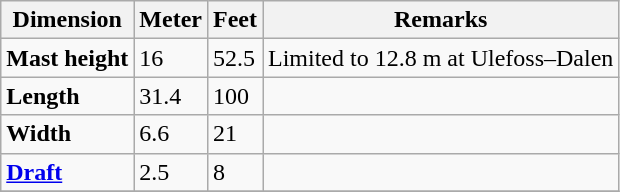<table class=wikitable>
<tr>
<th>Dimension</th>
<th>Meter</th>
<th>Feet</th>
<th>Remarks</th>
</tr>
<tr>
<td><strong>Mast height</strong></td>
<td>16</td>
<td>52.5</td>
<td>Limited to 12.8 m at Ulefoss–Dalen</td>
</tr>
<tr>
<td><strong>Length</strong></td>
<td>31.4</td>
<td>100</td>
<td></td>
</tr>
<tr>
<td><strong>Width</strong></td>
<td>6.6</td>
<td>21</td>
<td></td>
</tr>
<tr>
<td><strong><a href='#'>Draft</a></strong></td>
<td>2.5</td>
<td>8</td>
<td></td>
</tr>
<tr>
</tr>
</table>
